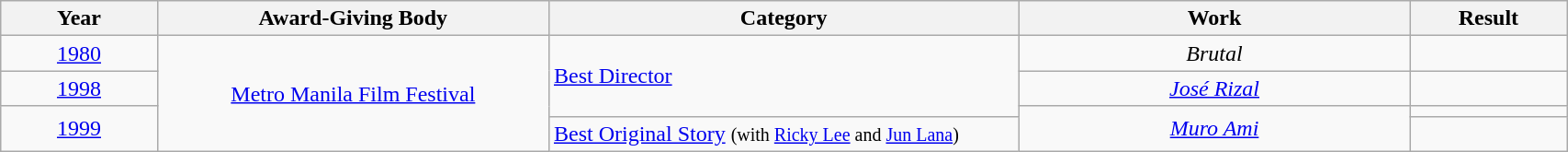<table | width="90%" class="wikitable sortable">
<tr>
<th width="10%">Year</th>
<th width="25%">Award-Giving Body</th>
<th width="30%">Category</th>
<th width="25%">Work</th>
<th width="10%">Result</th>
</tr>
<tr>
<td rowspan="1" align="center"><a href='#'>1980</a></td>
<td rowspan="4" align="center"><a href='#'>Metro Manila Film Festival</a></td>
<td align="left" rowspan=3><a href='#'>Best Director</a></td>
<td align="center"><em>Brutal</em></td>
<td></td>
</tr>
<tr>
<td rowspan="1" align="center"><a href='#'>1998</a></td>
<td align="center"><em><a href='#'>José Rizal</a></em></td>
<td></td>
</tr>
<tr>
<td rowspan="2" align="center"><a href='#'>1999</a></td>
<td align="center" rowspan=2><em><a href='#'>Muro Ami</a></em></td>
<td></td>
</tr>
<tr>
<td align="left"><a href='#'>Best Original Story</a> <small>(with <a href='#'>Ricky Lee</a> and <a href='#'>Jun Lana</a>)</small></td>
<td></td>
</tr>
</table>
